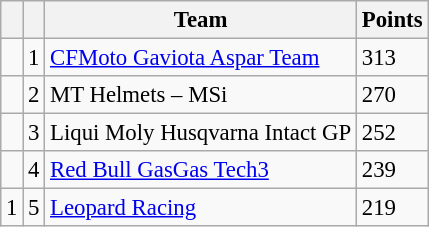<table class="wikitable" style="font-size: 95%;">
<tr>
<th></th>
<th></th>
<th>Team</th>
<th>Points</th>
</tr>
<tr>
<td></td>
<td align=center>1</td>
<td> <a href='#'>CFMoto Gaviota Aspar Team</a></td>
<td align=left>313</td>
</tr>
<tr>
<td></td>
<td align=center>2</td>
<td> MT Helmets – MSi</td>
<td align=left>270</td>
</tr>
<tr>
<td></td>
<td align=center>3</td>
<td> Liqui Moly Husqvarna Intact GP</td>
<td align=left>252</td>
</tr>
<tr>
<td></td>
<td align=center>4</td>
<td> <a href='#'>Red Bull GasGas Tech3</a></td>
<td align=left>239</td>
</tr>
<tr>
<td> 1</td>
<td align=center>5</td>
<td> <a href='#'>Leopard Racing</a></td>
<td align=left>219</td>
</tr>
</table>
